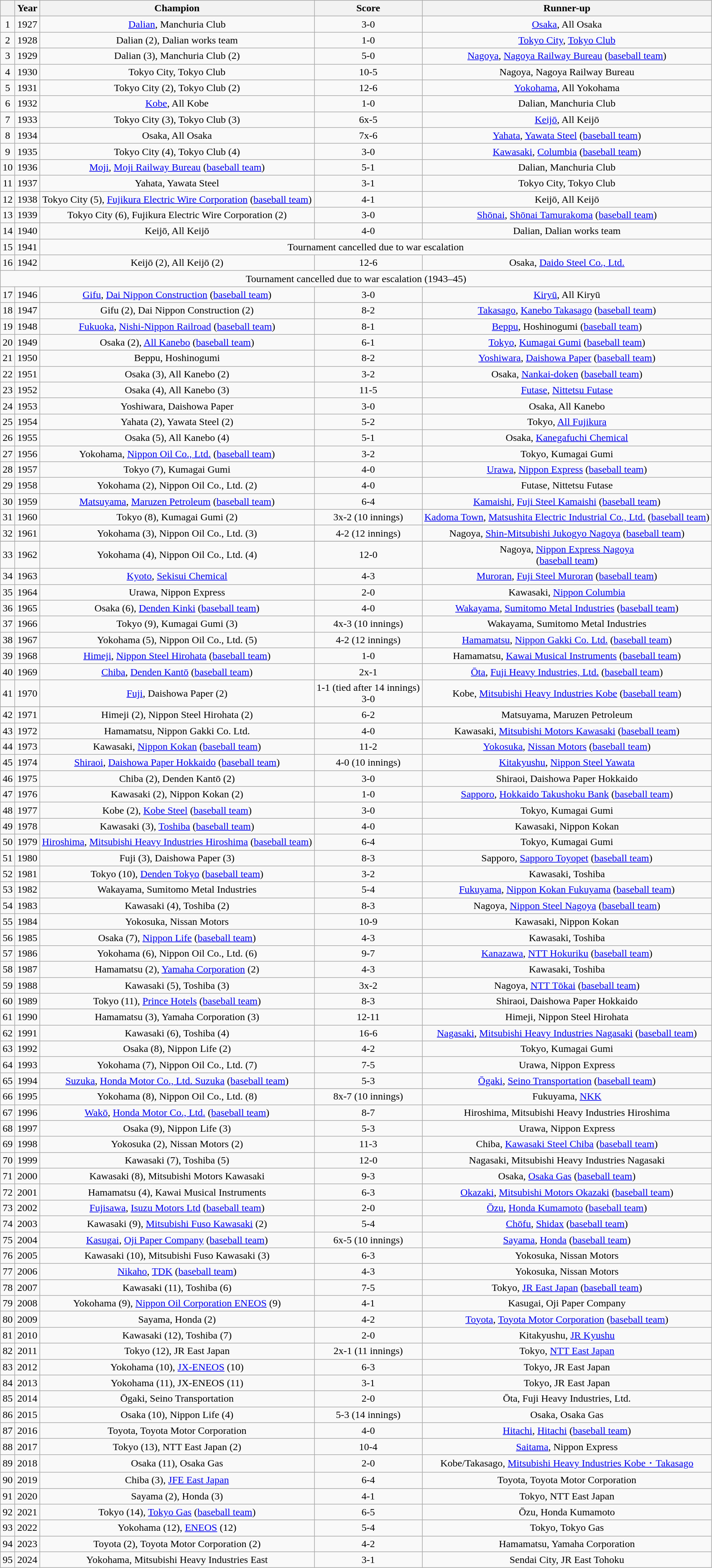<table class="wikitable" style="text-align:center">
<tr>
<th></th>
<th>Year</th>
<th>Champion</th>
<th>Score</th>
<th>Runner-up</th>
</tr>
<tr>
<td>1</td>
<td>1927</td>
<td><a href='#'>Dalian</a>, Manchuria Club</td>
<td>3-0</td>
<td><a href='#'>Osaka</a>, All Osaka</td>
</tr>
<tr>
<td>2</td>
<td>1928</td>
<td>Dalian (2), Dalian works team</td>
<td>1-0</td>
<td><a href='#'>Tokyo City</a>, <a href='#'>Tokyo Club</a></td>
</tr>
<tr>
<td>3</td>
<td>1929</td>
<td>Dalian (3), Manchuria Club (2)</td>
<td>5-0</td>
<td><a href='#'>Nagoya</a>, <a href='#'>Nagoya Railway Bureau</a> (<a href='#'>baseball team</a>)</td>
</tr>
<tr>
<td>4</td>
<td>1930</td>
<td>Tokyo City, Tokyo Club</td>
<td>10-5</td>
<td>Nagoya, Nagoya Railway Bureau</td>
</tr>
<tr>
<td>5</td>
<td>1931</td>
<td>Tokyo City (2), Tokyo Club (2)</td>
<td>12-6</td>
<td><a href='#'>Yokohama</a>, All Yokohama</td>
</tr>
<tr>
<td>6</td>
<td>1932</td>
<td><a href='#'>Kobe</a>, All Kobe</td>
<td>1-0</td>
<td>Dalian, Manchuria Club</td>
</tr>
<tr>
<td>7</td>
<td>1933</td>
<td>Tokyo City (3), Tokyo Club (3)</td>
<td>6x-5</td>
<td><a href='#'>Keijō</a>, All Keijō</td>
</tr>
<tr>
<td>8</td>
<td>1934</td>
<td>Osaka, All Osaka</td>
<td>7x-6</td>
<td><a href='#'>Yahata</a>, <a href='#'>Yawata Steel</a> (<a href='#'>baseball team</a>)</td>
</tr>
<tr>
<td>9</td>
<td>1935</td>
<td>Tokyo City (4), Tokyo Club (4)</td>
<td>3-0</td>
<td><a href='#'>Kawasaki</a>, <a href='#'>Columbia</a> (<a href='#'>baseball team</a>)</td>
</tr>
<tr>
<td>10</td>
<td>1936</td>
<td><a href='#'>Moji</a>, <a href='#'>Moji Railway Bureau</a> (<a href='#'>baseball team</a>)</td>
<td>5-1</td>
<td>Dalian, Manchuria Club</td>
</tr>
<tr>
<td>11</td>
<td>1937</td>
<td>Yahata, Yawata Steel</td>
<td>3-1</td>
<td>Tokyo City, Tokyo Club</td>
</tr>
<tr>
<td>12</td>
<td>1938</td>
<td>Tokyo City (5), <a href='#'>Fujikura Electric Wire Corporation</a> (<a href='#'>baseball team</a>)</td>
<td>4-1</td>
<td>Keijō, All Keijō</td>
</tr>
<tr>
<td>13</td>
<td>1939</td>
<td>Tokyo City (6), Fujikura Electric Wire Corporation (2)</td>
<td>3-0</td>
<td><a href='#'>Shōnai</a>, <a href='#'>Shōnai Tamurakoma</a> (<a href='#'>baseball team</a>)</td>
</tr>
<tr>
<td>14</td>
<td>1940</td>
<td>Keijō, All Keijō</td>
<td>4-0</td>
<td>Dalian, Dalian works team</td>
</tr>
<tr>
<td>15</td>
<td>1941</td>
<td colspan="3">Tournament cancelled due to war escalation</td>
</tr>
<tr>
<td>16</td>
<td>1942</td>
<td>Keijō (2), All Keijō (2)</td>
<td>12-6</td>
<td>Osaka, <a href='#'>Daido Steel Co., Ltd.</a></td>
</tr>
<tr>
<td colspan="5">Tournament cancelled due to war escalation (1943–45)</td>
</tr>
<tr>
<td>17</td>
<td>1946</td>
<td><a href='#'>Gifu</a>, <a href='#'>Dai Nippon Construction</a> (<a href='#'>baseball team</a>)</td>
<td>3-0</td>
<td><a href='#'>Kiryū</a>, All Kiryū</td>
</tr>
<tr>
<td>18</td>
<td>1947</td>
<td>Gifu (2), Dai Nippon Construction (2)</td>
<td>8-2</td>
<td><a href='#'>Takasago</a>, <a href='#'>Kanebo Takasago</a> (<a href='#'>baseball team</a>)</td>
</tr>
<tr>
<td>19</td>
<td>1948</td>
<td><a href='#'>Fukuoka</a>, <a href='#'>Nishi-Nippon Railroad</a> (<a href='#'>baseball team</a>)</td>
<td>8-1</td>
<td><a href='#'>Beppu</a>, Hoshinogumi (<a href='#'>baseball team</a>)</td>
</tr>
<tr>
<td>20</td>
<td>1949</td>
<td>Osaka (2), <a href='#'>All Kanebo</a> (<a href='#'>baseball team</a>)</td>
<td>6-1</td>
<td><a href='#'>Tokyo</a>, <a href='#'>Kumagai Gumi</a> (<a href='#'>baseball team</a>)</td>
</tr>
<tr>
<td>21</td>
<td>1950</td>
<td>Beppu, Hoshinogumi</td>
<td>8-2</td>
<td><a href='#'>Yoshiwara</a>, <a href='#'>Daishowa Paper</a> (<a href='#'>baseball team</a>)</td>
</tr>
<tr>
<td>22</td>
<td>1951</td>
<td>Osaka (3), All Kanebo (2)</td>
<td>3-2</td>
<td>Osaka, <a href='#'>Nankai-doken</a> (<a href='#'>baseball team</a>)</td>
</tr>
<tr>
<td>23</td>
<td>1952</td>
<td>Osaka (4), All Kanebo (3)</td>
<td>11-5</td>
<td><a href='#'>Futase</a>, <a href='#'>Nittetsu Futase</a></td>
</tr>
<tr>
<td>24</td>
<td>1953</td>
<td>Yoshiwara, Daishowa Paper</td>
<td>3-0</td>
<td>Osaka, All Kanebo</td>
</tr>
<tr>
<td>25</td>
<td>1954</td>
<td>Yahata (2), Yawata Steel (2)</td>
<td>5-2</td>
<td>Tokyo, <a href='#'>All Fujikura</a></td>
</tr>
<tr>
<td>26</td>
<td>1955</td>
<td>Osaka (5), All Kanebo (4)</td>
<td>5-1</td>
<td>Osaka, <a href='#'>Kanegafuchi Chemical</a></td>
</tr>
<tr>
<td>27</td>
<td>1956</td>
<td>Yokohama, <a href='#'>Nippon Oil Co., Ltd.</a> (<a href='#'>baseball team</a>)</td>
<td>3-2</td>
<td>Tokyo, Kumagai Gumi</td>
</tr>
<tr>
<td>28</td>
<td>1957</td>
<td>Tokyo (7), Kumagai Gumi</td>
<td>4-0</td>
<td><a href='#'>Urawa</a>, <a href='#'>Nippon Express</a> (<a href='#'>baseball team</a>)</td>
</tr>
<tr>
<td>29</td>
<td>1958</td>
<td>Yokohama (2), Nippon Oil Co., Ltd. (2)</td>
<td>4-0</td>
<td>Futase, Nittetsu Futase</td>
</tr>
<tr>
<td>30</td>
<td>1959</td>
<td><a href='#'>Matsuyama</a>, <a href='#'>Maruzen Petroleum</a> (<a href='#'>baseball team</a>)</td>
<td>6-4</td>
<td><a href='#'>Kamaishi</a>, <a href='#'>Fuji Steel Kamaishi</a> (<a href='#'>baseball team</a>)</td>
</tr>
<tr>
<td>31</td>
<td>1960</td>
<td>Tokyo (8), Kumagai Gumi (2)</td>
<td>3x-2 (10 innings)</td>
<td><a href='#'>Kadoma Town</a>, <a href='#'>Matsushita Electric Industrial Co., Ltd.</a> (<a href='#'>baseball team</a>)</td>
</tr>
<tr>
<td>32</td>
<td>1961</td>
<td>Yokohama (3), Nippon Oil Co., Ltd. (3)</td>
<td>4-2 (12 innings)</td>
<td>Nagoya, <a href='#'>Shin-Mitsubishi Jukogyo Nagoya</a> (<a href='#'>baseball team</a>)</td>
</tr>
<tr )>
</tr>
<tr>
<td>33</td>
<td>1962</td>
<td>Yokohama (4), Nippon Oil Co., Ltd. (4)</td>
<td>12-0</td>
<td>Nagoya, <a href='#'>Nippon Express Nagoya</a><br>(<a href='#'>baseball team</a>)</td>
</tr>
<tr>
<td>34</td>
<td>1963</td>
<td><a href='#'>Kyoto</a>, <a href='#'>Sekisui Chemical</a></td>
<td>4-3</td>
<td><a href='#'>Muroran</a>, <a href='#'>Fuji Steel Muroran</a> (<a href='#'>baseball team</a>)</td>
</tr>
<tr>
<td>35</td>
<td>1964</td>
<td>Urawa, Nippon Express</td>
<td>2-0</td>
<td>Kawasaki, <a href='#'>Nippon Columbia</a></td>
</tr>
<tr>
<td>36</td>
<td>1965</td>
<td>Osaka (6), <a href='#'>Denden Kinki</a> (<a href='#'>baseball team</a>)</td>
<td>4-0</td>
<td><a href='#'>Wakayama</a>, <a href='#'>Sumitomo Metal Industries</a> (<a href='#'>baseball team</a>)</td>
</tr>
<tr>
<td>37</td>
<td>1966</td>
<td>Tokyo (9), Kumagai Gumi (3)</td>
<td>4x-3 (10 innings)</td>
<td>Wakayama, Sumitomo Metal Industries</td>
</tr>
<tr>
<td>38</td>
<td>1967</td>
<td>Yokohama (5), Nippon Oil Co., Ltd. (5)</td>
<td>4-2 (12 innings)</td>
<td><a href='#'>Hamamatsu</a>, <a href='#'>Nippon Gakki Co. Ltd.</a> (<a href='#'>baseball team</a>)</td>
</tr>
<tr>
<td>39</td>
<td>1968</td>
<td><a href='#'>Himeji</a>, <a href='#'>Nippon Steel Hirohata</a> (<a href='#'>baseball team</a>)</td>
<td>1-0</td>
<td>Hamamatsu, <a href='#'>Kawai Musical Instruments</a> (<a href='#'>baseball team</a>)</td>
</tr>
<tr>
<td>40</td>
<td>1969</td>
<td><a href='#'>Chiba</a>, <a href='#'>Denden Kantō</a> (<a href='#'>baseball team</a>)</td>
<td>2x-1</td>
<td><a href='#'>Ōta</a>, <a href='#'>Fuji Heavy Industries, Ltd.</a> (<a href='#'>baseball team</a>)</td>
</tr>
<tr>
<td>41</td>
<td>1970</td>
<td><a href='#'>Fuji</a>, Daishowa Paper (2)</td>
<td>1-1 (tied after 14 innings)<br>3-0</td>
<td>Kobe, <a href='#'>Mitsubishi Heavy Industries Kobe</a> (<a href='#'>baseball team</a>)</td>
</tr>
<tr )>
</tr>
<tr>
<td>42</td>
<td>1971</td>
<td>Himeji (2), Nippon Steel Hirohata (2)</td>
<td>6-2</td>
<td>Matsuyama, Maruzen Petroleum</td>
</tr>
<tr>
<td>43</td>
<td>1972</td>
<td>Hamamatsu, Nippon Gakki Co. Ltd.</td>
<td>4-0</td>
<td>Kawasaki, <a href='#'>Mitsubishi Motors Kawasaki</a> (<a href='#'>baseball team</a>)</td>
</tr>
<tr>
<td>44</td>
<td>1973</td>
<td>Kawasaki, <a href='#'>Nippon Kokan</a> (<a href='#'>baseball team</a>)</td>
<td>11-2</td>
<td><a href='#'>Yokosuka</a>, <a href='#'>Nissan Motors</a> (<a href='#'>baseball team</a>)</td>
</tr>
<tr>
<td>45</td>
<td>1974</td>
<td><a href='#'>Shiraoi</a>, <a href='#'>Daishowa Paper Hokkaido</a> (<a href='#'>baseball team</a>)</td>
<td>4-0 (10 innings)</td>
<td><a href='#'>Kitakyushu</a>, <a href='#'>Nippon Steel Yawata</a></td>
</tr>
<tr>
<td>46</td>
<td>1975</td>
<td>Chiba (2), Denden Kantō (2)</td>
<td>3-0</td>
<td>Shiraoi, Daishowa Paper Hokkaido</td>
</tr>
<tr>
<td>47</td>
<td>1976</td>
<td>Kawasaki (2), Nippon Kokan (2)</td>
<td>1-0</td>
<td><a href='#'>Sapporo</a>, <a href='#'>Hokkaido Takushoku Bank</a> (<a href='#'>baseball team</a>)</td>
</tr>
<tr>
<td>48</td>
<td>1977</td>
<td>Kobe (2), <a href='#'>Kobe Steel</a> (<a href='#'>baseball team</a>)</td>
<td>3-0</td>
<td>Tokyo, Kumagai Gumi</td>
</tr>
<tr>
<td>49</td>
<td>1978</td>
<td>Kawasaki (3), <a href='#'>Toshiba</a> (<a href='#'>baseball team</a>)</td>
<td>4-0</td>
<td>Kawasaki, Nippon Kokan</td>
</tr>
<tr>
<td>50</td>
<td>1979</td>
<td><a href='#'>Hiroshima</a>, <a href='#'>Mitsubishi Heavy Industries Hiroshima</a> (<a href='#'>baseball team</a>)</td>
<td>6-4</td>
<td>Tokyo, Kumagai Gumi</td>
</tr>
<tr>
<td>51</td>
<td>1980</td>
<td>Fuji (3), Daishowa Paper (3)</td>
<td>8-3</td>
<td>Sapporo, <a href='#'>Sapporo Toyopet</a> (<a href='#'>baseball team</a>)</td>
</tr>
<tr>
<td>52</td>
<td>1981</td>
<td>Tokyo (10), <a href='#'>Denden Tokyo</a> (<a href='#'>baseball team</a>)</td>
<td>3-2</td>
<td>Kawasaki, Toshiba</td>
</tr>
<tr>
<td>53</td>
<td>1982</td>
<td>Wakayama, Sumitomo Metal Industries</td>
<td>5-4</td>
<td><a href='#'>Fukuyama</a>, <a href='#'>Nippon Kokan Fukuyama</a> (<a href='#'>baseball team</a>)</td>
</tr>
<tr>
<td>54</td>
<td>1983</td>
<td>Kawasaki (4), Toshiba (2)</td>
<td>8-3</td>
<td>Nagoya, <a href='#'>Nippon Steel Nagoya</a> (<a href='#'>baseball team</a>)</td>
</tr>
<tr>
<td>55</td>
<td>1984</td>
<td>Yokosuka, Nissan Motors</td>
<td>10-9</td>
<td>Kawasaki, Nippon Kokan</td>
</tr>
<tr>
<td>56</td>
<td>1985</td>
<td>Osaka (7), <a href='#'>Nippon Life</a> (<a href='#'>baseball team</a>)</td>
<td>4-3</td>
<td>Kawasaki, Toshiba</td>
</tr>
<tr>
<td>57</td>
<td>1986</td>
<td>Yokohama (6), Nippon Oil Co., Ltd. (6)</td>
<td>9-7</td>
<td><a href='#'>Kanazawa</a>, <a href='#'>NTT Hokuriku</a> (<a href='#'>baseball team</a>)</td>
</tr>
<tr>
<td>58</td>
<td>1987</td>
<td>Hamamatsu (2), <a href='#'>Yamaha Corporation</a> (2)</td>
<td>4-3</td>
<td>Kawasaki, Toshiba</td>
</tr>
<tr>
<td>59</td>
<td>1988</td>
<td>Kawasaki (5), Toshiba (3)</td>
<td>3x-2</td>
<td>Nagoya, <a href='#'>NTT Tōkai</a> (<a href='#'>baseball team</a>)</td>
</tr>
<tr>
<td>60</td>
<td>1989</td>
<td>Tokyo (11), <a href='#'>Prince Hotels</a> (<a href='#'>baseball team</a>)</td>
<td>8-3</td>
<td>Shiraoi, Daishowa Paper Hokkaido</td>
</tr>
<tr>
<td>61</td>
<td>1990</td>
<td>Hamamatsu (3), Yamaha Corporation (3)</td>
<td>12-11</td>
<td>Himeji, Nippon Steel Hirohata</td>
</tr>
<tr>
<td>62</td>
<td>1991</td>
<td>Kawasaki (6), Toshiba (4)</td>
<td>16-6</td>
<td><a href='#'>Nagasaki</a>, <a href='#'>Mitsubishi Heavy Industries Nagasaki</a> (<a href='#'>baseball team</a>)</td>
</tr>
<tr>
<td>63</td>
<td>1992</td>
<td>Osaka (8), Nippon Life (2)</td>
<td>4-2</td>
<td>Tokyo, Kumagai Gumi</td>
</tr>
<tr>
<td>64</td>
<td>1993</td>
<td>Yokohama (7), Nippon Oil Co., Ltd. (7)</td>
<td>7-5</td>
<td>Urawa, Nippon Express</td>
</tr>
<tr>
<td>65</td>
<td>1994</td>
<td><a href='#'>Suzuka</a>, <a href='#'>Honda Motor Co., Ltd. Suzuka</a> (<a href='#'>baseball team</a>)</td>
<td>5-3</td>
<td><a href='#'>Ōgaki</a>, <a href='#'>Seino Transportation</a> (<a href='#'>baseball team</a>)</td>
</tr>
<tr>
<td>66</td>
<td>1995</td>
<td>Yokohama (8), Nippon Oil Co., Ltd. (8)</td>
<td>8x-7 (10 innings)</td>
<td>Fukuyama, <a href='#'>NKK</a></td>
</tr>
<tr>
<td>67</td>
<td>1996</td>
<td><a href='#'>Wakō</a>, <a href='#'>Honda Motor Co., Ltd.</a> (<a href='#'>baseball team</a>)</td>
<td>8-7</td>
<td>Hiroshima, Mitsubishi Heavy Industries Hiroshima</td>
</tr>
<tr>
<td>68</td>
<td>1997</td>
<td>Osaka (9), Nippon Life (3)</td>
<td>5-3</td>
<td>Urawa, Nippon Express</td>
</tr>
<tr>
<td>69</td>
<td>1998</td>
<td>Yokosuka (2), Nissan Motors (2)</td>
<td>11-3</td>
<td>Chiba, <a href='#'>Kawasaki Steel Chiba</a> (<a href='#'>baseball team</a>)</td>
</tr>
<tr>
<td>70</td>
<td>1999</td>
<td>Kawasaki (7), Toshiba (5)</td>
<td>12-0</td>
<td>Nagasaki, Mitsubishi Heavy Industries Nagasaki</td>
</tr>
<tr>
<td>71</td>
<td>2000</td>
<td>Kawasaki (8), Mitsubishi Motors Kawasaki</td>
<td>9-3</td>
<td>Osaka, <a href='#'>Osaka Gas</a> (<a href='#'>baseball team</a>)</td>
</tr>
<tr>
<td>72</td>
<td>2001</td>
<td>Hamamatsu (4), Kawai Musical Instruments</td>
<td>6-3</td>
<td><a href='#'>Okazaki</a>, <a href='#'>Mitsubishi Motors Okazaki</a> (<a href='#'>baseball team</a>)</td>
</tr>
<tr>
<td>73</td>
<td>2002</td>
<td><a href='#'>Fujisawa</a>, <a href='#'>Isuzu Motors Ltd</a> (<a href='#'>baseball team</a>)</td>
<td>2-0</td>
<td><a href='#'>Ōzu</a>, <a href='#'>Honda Kumamoto</a> (<a href='#'>baseball team</a>)</td>
</tr>
<tr>
<td>74</td>
<td>2003</td>
<td>Kawasaki (9), <a href='#'>Mitsubishi Fuso Kawasaki</a> (2)</td>
<td>5-4</td>
<td><a href='#'>Chōfu</a>, <a href='#'>Shidax</a> (<a href='#'>baseball team</a>)</td>
</tr>
<tr>
<td>75</td>
<td>2004</td>
<td><a href='#'>Kasugai</a>, <a href='#'>Oji Paper Company</a> (<a href='#'>baseball team</a>)</td>
<td>6x-5 (10 innings)</td>
<td><a href='#'>Sayama</a>, <a href='#'>Honda</a> (<a href='#'>baseball team</a>)</td>
</tr>
<tr>
<td>76</td>
<td>2005</td>
<td>Kawasaki (10), Mitsubishi Fuso Kawasaki (3)</td>
<td>6-3</td>
<td>Yokosuka, Nissan Motors</td>
</tr>
<tr>
<td>77</td>
<td>2006</td>
<td><a href='#'>Nikaho</a>, <a href='#'>TDK</a> (<a href='#'>baseball team</a>)</td>
<td>4-3</td>
<td>Yokosuka, Nissan Motors</td>
</tr>
<tr>
<td>78</td>
<td>2007</td>
<td>Kawasaki (11), Toshiba (6)</td>
<td>7-5</td>
<td>Tokyo, <a href='#'>JR East Japan</a> (<a href='#'>baseball team</a>)</td>
</tr>
<tr>
<td>79</td>
<td>2008</td>
<td>Yokohama (9), <a href='#'>Nippon Oil Corporation ENEOS</a> (9)</td>
<td>4-1</td>
<td>Kasugai, Oji Paper Company</td>
</tr>
<tr>
<td>80</td>
<td>2009</td>
<td>Sayama, Honda (2)</td>
<td>4-2</td>
<td><a href='#'>Toyota</a>, <a href='#'>Toyota Motor Corporation</a> (<a href='#'>baseball team</a>)</td>
</tr>
<tr>
<td>81</td>
<td>2010</td>
<td>Kawasaki (12), Toshiba (7)</td>
<td>2-0</td>
<td>Kitakyushu, <a href='#'>JR Kyushu</a></td>
</tr>
<tr>
<td>82</td>
<td>2011</td>
<td>Tokyo (12), JR East Japan</td>
<td>2x-1 (11 innings)</td>
<td>Tokyo, <a href='#'>NTT East Japan</a></td>
</tr>
<tr>
<td>83</td>
<td>2012</td>
<td>Yokohama (10), <a href='#'>JX-ENEOS</a> (10)</td>
<td>6-3</td>
<td>Tokyo, JR East Japan</td>
</tr>
<tr>
<td>84</td>
<td>2013</td>
<td>Yokohama (11), JX-ENEOS (11)</td>
<td>3-1</td>
<td>Tokyo, JR East Japan</td>
</tr>
<tr>
<td>85</td>
<td>2014</td>
<td>Ōgaki, Seino Transportation</td>
<td>2-0</td>
<td>Ōta, Fuji Heavy Industries, Ltd.</td>
</tr>
<tr>
<td>86</td>
<td>2015</td>
<td>Osaka (10), Nippon Life (4)</td>
<td>5-3 (14 innings)</td>
<td>Osaka, Osaka Gas</td>
</tr>
<tr>
<td>87</td>
<td>2016</td>
<td>Toyota, Toyota Motor Corporation</td>
<td>4-0</td>
<td><a href='#'>Hitachi</a>, <a href='#'>Hitachi</a> (<a href='#'>baseball team</a>)</td>
</tr>
<tr>
<td>88</td>
<td>2017</td>
<td>Tokyo (13), NTT East Japan (2)</td>
<td>10-4</td>
<td><a href='#'>Saitama</a>, Nippon Express</td>
</tr>
<tr>
<td>89</td>
<td>2018</td>
<td>Osaka (11), Osaka Gas</td>
<td>2-0</td>
<td>Kobe/Takasago, <a href='#'>Mitsubishi Heavy Industries Kobe・Takasago</a> </td>
</tr>
<tr>
<td>90</td>
<td>2019</td>
<td>Chiba (3), <a href='#'>JFE East Japan</a></td>
<td>6-4</td>
<td>Toyota, Toyota Motor Corporation</td>
</tr>
<tr>
<td>91</td>
<td>2020</td>
<td>Sayama (2), Honda (3) </td>
<td>4-1</td>
<td>Tokyo, NTT East Japan</td>
</tr>
<tr>
<td>92</td>
<td>2021</td>
<td>Tokyo (14), <a href='#'>Tokyo Gas</a> (<a href='#'>baseball team</a>)</td>
<td>6-5</td>
<td>Ōzu, Honda Kumamoto </td>
</tr>
<tr>
<td>93</td>
<td>2022</td>
<td>Yokohama (12), <a href='#'>ENEOS</a> (12)</td>
<td>5-4</td>
<td>Tokyo, Tokyo Gas</td>
</tr>
<tr>
<td>94</td>
<td>2023</td>
<td>Toyota (2), Toyota Motor Corporation (2)</td>
<td>4-2</td>
<td>Hamamatsu, Yamaha Corporation</td>
</tr>
<tr>
<td>95</td>
<td>2024</td>
<td>Yokohama, Mitsubishi Heavy Industries East</td>
<td>3-1</td>
<td>Sendai City, JR East Tohoku</td>
</tr>
</table>
